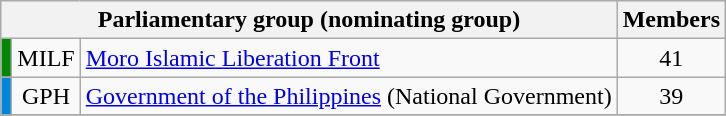<table class="wikitable" style="text-align:center;">
<tr style="background-color:#E9E9E9;">
<th colspan="3">Parliamentary group (nominating group)</th>
<th>Members</th>
</tr>
<tr>
<td style="background:#008800;"></td>
<td>MILF</td>
<td style="text-align:left;"><a href='#'>Moro Islamic Liberation Front</a></td>
<td>41</td>
</tr>
<tr>
<td style="background:#0087DC;"></td>
<td>GPH</td>
<td style="text-align:left;"><a href='#'>Government of the Philippines</a> (National Government)</td>
<td>39</td>
</tr>
<tr>
</tr>
</table>
